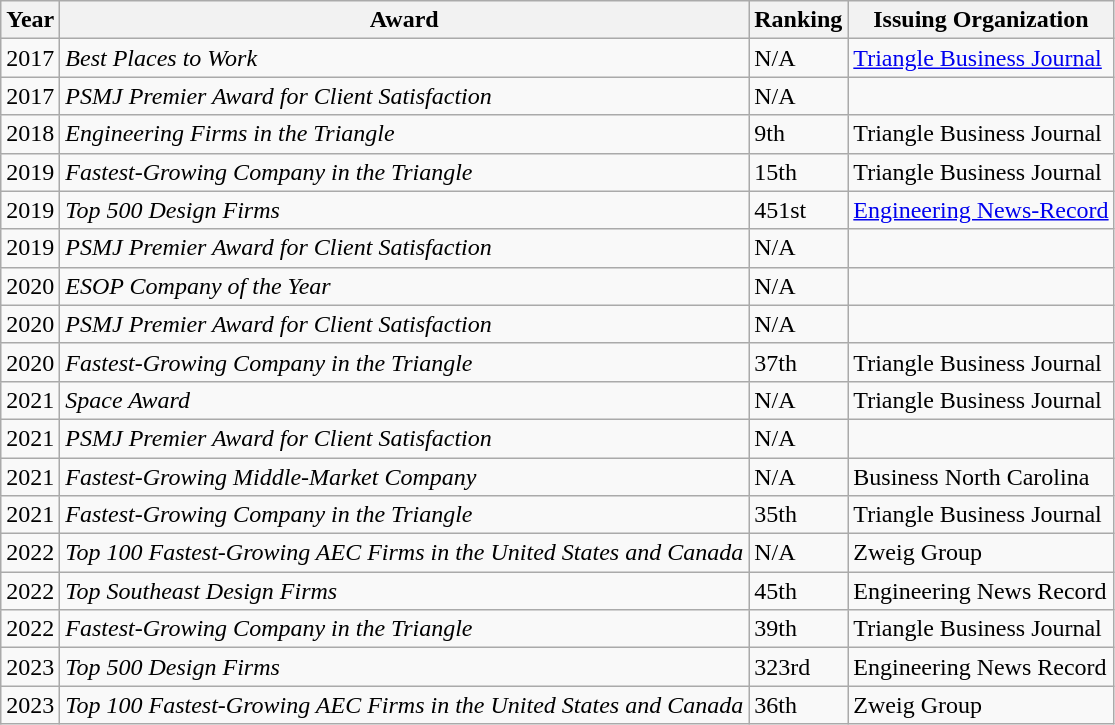<table class="wikitable sortable mw-collapsible">
<tr>
<th>Year</th>
<th>Award</th>
<th>Ranking</th>
<th>Issuing Organization</th>
</tr>
<tr>
<td>2017</td>
<td><em>Best Places to Work</em></td>
<td>N/A</td>
<td><a href='#'>Triangle Business Journal</a></td>
</tr>
<tr>
<td>2017</td>
<td><em>PSMJ Premier Award for Client Satisfaction</em></td>
<td>N/A</td>
<td></td>
</tr>
<tr>
<td>2018</td>
<td><em>Engineering Firms in the Triangle</em></td>
<td>9th</td>
<td>Triangle Business Journal</td>
</tr>
<tr>
<td>2019</td>
<td><em>Fastest-Growing Company in the Triangle</em></td>
<td>15th</td>
<td>Triangle Business Journal</td>
</tr>
<tr>
<td>2019</td>
<td><em>Top 500 Design Firms</em></td>
<td>451st</td>
<td><a href='#'>Engineering News-Record</a></td>
</tr>
<tr>
<td>2019</td>
<td><em>PSMJ Premier Award for Client Satisfaction</em> </td>
<td>N/A</td>
<td></td>
</tr>
<tr>
<td>2020</td>
<td><em>ESOP Company of the Year</em></td>
<td>N/A</td>
<td></td>
</tr>
<tr>
<td>2020</td>
<td><em>PSMJ Premier Award for Client Satisfaction</em></td>
<td>N/A</td>
<td></td>
</tr>
<tr>
<td>2020</td>
<td><em>Fastest-Growing Company in the Triangle</em></td>
<td>37th</td>
<td>Triangle Business Journal</td>
</tr>
<tr>
<td>2021</td>
<td><em>Space Award</em></td>
<td>N/A</td>
<td>Triangle Business Journal</td>
</tr>
<tr>
<td>2021</td>
<td><em>PSMJ Premier Award for Client Satisfaction</em></td>
<td>N/A</td>
<td></td>
</tr>
<tr>
<td>2021</td>
<td><em>Fastest-Growing Middle-Market Company</em></td>
<td>N/A</td>
<td>Business North Carolina</td>
</tr>
<tr>
<td>2021</td>
<td><em>Fastest-Growing Company in the Triangle</em></td>
<td>35th</td>
<td>Triangle Business Journal</td>
</tr>
<tr>
<td>2022</td>
<td><em>Top 100 Fastest-Growing AEC Firms in the United States and Canada</em></td>
<td>N/A</td>
<td>Zweig Group</td>
</tr>
<tr>
<td>2022</td>
<td><em>Top Southeast Design Firms</em></td>
<td>45th</td>
<td>Engineering News Record</td>
</tr>
<tr>
<td>2022</td>
<td><em>Fastest-Growing Company in the Triangle</em></td>
<td>39th</td>
<td>Triangle Business Journal</td>
</tr>
<tr>
<td>2023</td>
<td><em>Top 500 Design Firms</em></td>
<td>323rd</td>
<td>Engineering News Record</td>
</tr>
<tr>
<td>2023</td>
<td><em>Top 100 Fastest-Growing AEC Firms in the United States and Canada</em></td>
<td>36th</td>
<td>Zweig Group</td>
</tr>
</table>
